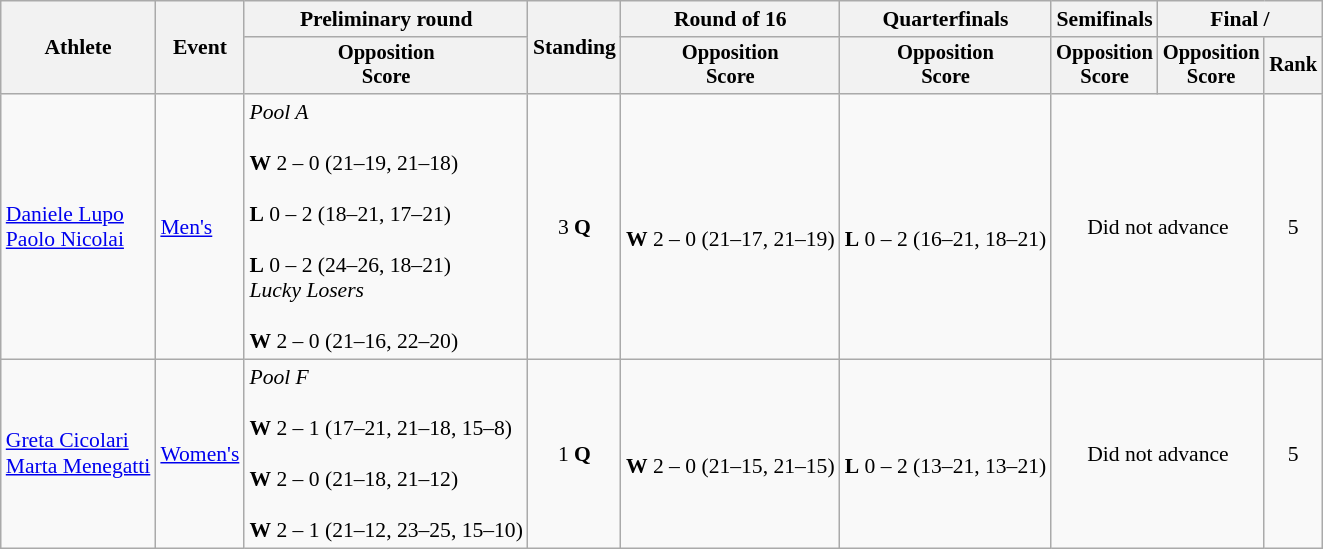<table class=wikitable style="font-size:90%">
<tr>
<th rowspan="2">Athlete</th>
<th rowspan="2">Event</th>
<th>Preliminary round</th>
<th rowspan="2">Standing</th>
<th>Round of 16</th>
<th>Quarterfinals</th>
<th>Semifinals</th>
<th colspan=2>Final / </th>
</tr>
<tr style="font-size:95%">
<th>Opposition<br>Score</th>
<th>Opposition<br>Score</th>
<th>Opposition<br>Score</th>
<th>Opposition<br>Score</th>
<th>Opposition<br>Score</th>
<th>Rank</th>
</tr>
<tr align=center>
<td align=left><a href='#'>Daniele Lupo</a><br><a href='#'>Paolo Nicolai</a></td>
<td align=left><a href='#'>Men's</a></td>
<td align=left><em>Pool A</em><br><br><strong>W</strong> 2 – 0 (21–19, 21–18)<br><br><strong>L</strong> 0 – 2 (18–21, 17–21)<br><br><strong>L</strong> 0 – 2 (24–26, 18–21)<br><em>Lucky Losers</em><br><br><strong>W</strong> 2 – 0 (21–16, 22–20)</td>
<td>3 <strong>Q</strong></td>
<td><br><strong>W</strong> 2 – 0 (21–17, 21–19)</td>
<td><br><strong>L</strong> 0 – 2 (16–21, 18–21)</td>
<td colspan=2>Did not advance</td>
<td>5</td>
</tr>
<tr align=center>
<td align=left><a href='#'>Greta Cicolari</a><br><a href='#'>Marta Menegatti</a></td>
<td align=left><a href='#'>Women's</a></td>
<td align=left><em>Pool F</em><br><br><strong>W</strong> 2 – 1 (17–21, 21–18, 15–8)<br><br><strong>W</strong> 2 – 0 (21–18, 21–12)<br><br><strong>W</strong> 2 – 1 (21–12, 23–25, 15–10)</td>
<td>1 <strong>Q</strong></td>
<td><br><strong>W</strong> 2 – 0 (21–15, 21–15)</td>
<td><br><strong>L</strong> 0 – 2 (13–21, 13–21)</td>
<td colspan=2>Did not advance</td>
<td>5</td>
</tr>
</table>
